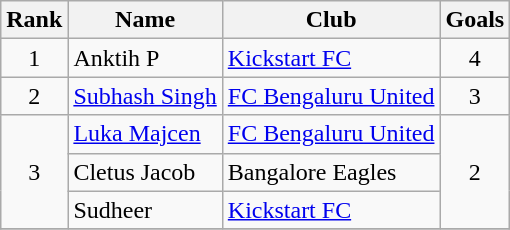<table Class ="wikitable sortable" style="text-align:center">
<tr>
<th>Rank</th>
<th>Name</th>
<th>Club</th>
<th>Goals</th>
</tr>
<tr>
<td>1</td>
<td align="left"> Anktih P</td>
<td align="left"><a href='#'>Kickstart FC</a></td>
<td>4</td>
</tr>
<tr>
<td>2</td>
<td align="left"> <a href='#'>Subhash Singh</a></td>
<td align="left"><a href='#'>FC Bengaluru United</a></td>
<td>3</td>
</tr>
<tr>
<td rowspan=3>3</td>
<td align="left"> <a href='#'>Luka Majcen</a></td>
<td align="left"><a href='#'>FC Bengaluru United</a></td>
<td rowspan=3>2</td>
</tr>
<tr>
<td align="left"> Cletus Jacob</td>
<td align="left">Bangalore Eagles</td>
</tr>
<tr>
<td align="left"> Sudheer</td>
<td align="left"><a href='#'>Kickstart FC</a></td>
</tr>
<tr>
</tr>
</table>
